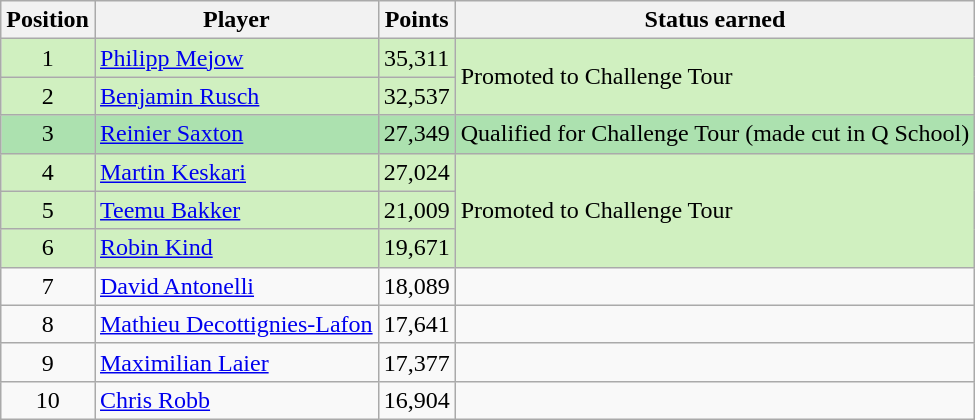<table class=wikitable>
<tr>
<th>Position</th>
<th>Player</th>
<th>Points</th>
<th>Status earned</th>
</tr>
<tr style="background:#D0F0C0;">
<td align=center>1</td>
<td> <a href='#'>Philipp Mejow</a></td>
<td align=center>35,311</td>
<td rowspan=2>Promoted to Challenge Tour</td>
</tr>
<tr style="background:#D0F0C0;">
<td align=center>2</td>
<td> <a href='#'>Benjamin Rusch</a></td>
<td align=center>32,537</td>
</tr>
<tr style="background:#ACE1AF;">
<td align=center>3</td>
<td> <a href='#'>Reinier Saxton</a></td>
<td align=center>27,349</td>
<td>Qualified for Challenge Tour (made cut in Q School)</td>
</tr>
<tr style="background:#D0F0C0;">
<td align=center>4</td>
<td> <a href='#'>Martin Keskari</a></td>
<td align=center>27,024</td>
<td rowspan=3>Promoted to Challenge Tour</td>
</tr>
<tr style="background:#D0F0C0;">
<td align=center>5</td>
<td> <a href='#'>Teemu Bakker</a></td>
<td align=center>21,009</td>
</tr>
<tr style="background:#D0F0C0;">
<td align=center>6</td>
<td> <a href='#'>Robin Kind</a></td>
<td align=center>19,671</td>
</tr>
<tr>
<td align=center>7</td>
<td> <a href='#'>David Antonelli</a></td>
<td align=center>18,089</td>
<td></td>
</tr>
<tr>
<td align=center>8</td>
<td> <a href='#'>Mathieu Decottignies-Lafon</a></td>
<td align=center>17,641</td>
<td></td>
</tr>
<tr>
<td align=center>9</td>
<td> <a href='#'>Maximilian Laier</a></td>
<td align=center>17,377</td>
<td></td>
</tr>
<tr>
<td align=center>10</td>
<td> <a href='#'>Chris Robb</a></td>
<td align=center>16,904</td>
<td></td>
</tr>
</table>
